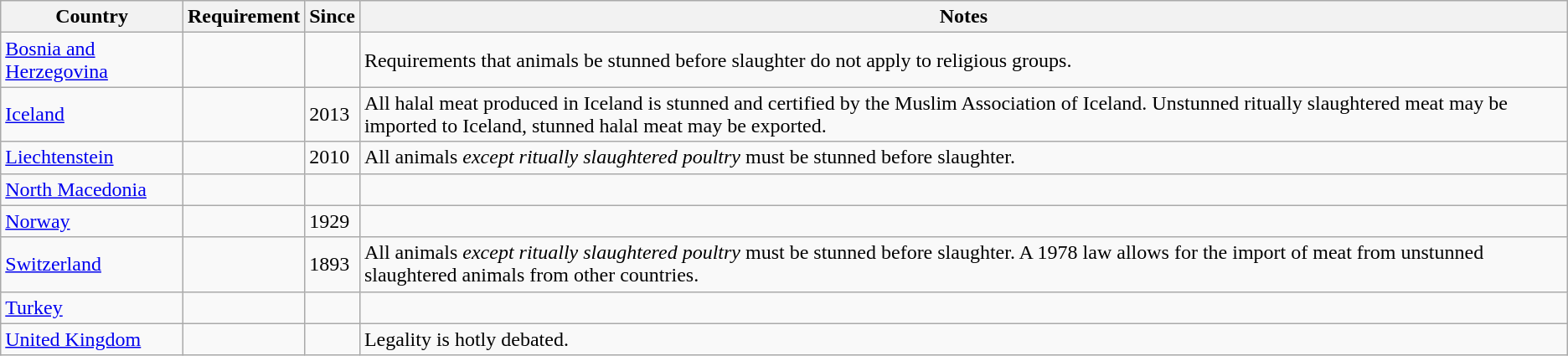<table class="sortable wikitable">
<tr>
<th>Country</th>
<th>Requirement</th>
<th>Since</th>
<th ! class="unsortable">Notes</th>
</tr>
<tr>
<td><a href='#'>Bosnia and Herzegovina</a></td>
<td></td>
<td></td>
<td>Requirements that animals be stunned before slaughter do not apply to religious groups.</td>
</tr>
<tr>
<td><a href='#'>Iceland</a></td>
<td></td>
<td>2013</td>
<td>All halal meat produced in Iceland is stunned and certified by the Muslim Association of Iceland. Unstunned ritually slaughtered meat may be imported to Iceland, stunned halal meat may be exported.</td>
</tr>
<tr>
<td><a href='#'>Liechtenstein</a></td>
<td></td>
<td>2010</td>
<td>All animals <em>except ritually slaughtered poultry</em> must be stunned before slaughter.</td>
</tr>
<tr>
<td><a href='#'>North Macedonia</a></td>
<td></td>
<td></td>
<td></td>
</tr>
<tr>
<td><a href='#'>Norway</a></td>
<td></td>
<td>1929</td>
<td></td>
</tr>
<tr>
<td><a href='#'>Switzerland</a></td>
<td></td>
<td>1893</td>
<td>All animals <em>except ritually slaughtered poultry</em> must be stunned before slaughter. A 1978 law allows for the import of meat from unstunned slaughtered animals from other countries.</td>
</tr>
<tr>
<td><a href='#'>Turkey</a></td>
<td></td>
<td></td>
<td></td>
</tr>
<tr>
<td><a href='#'>United Kingdom</a></td>
<td></td>
<td></td>
<td>Legality is hotly debated.</td>
</tr>
</table>
